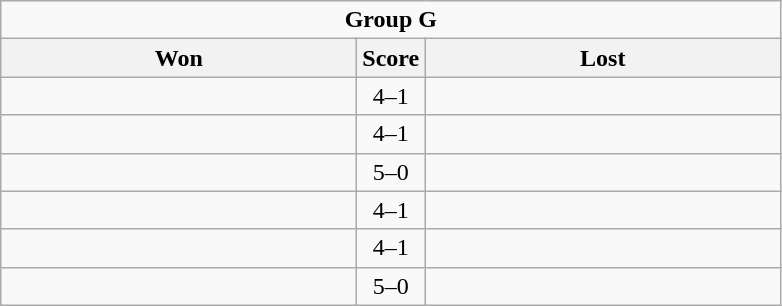<table class="wikitable" style="text-align: center;">
<tr>
<td colspan="3"><strong>Group G</strong></td>
</tr>
<tr>
<th scope="col" style="width: 230px;">Won</th>
<th scope="col" style="width: 30px;">Score</th>
<th scope="col" style="width: 230px;">Lost</th>
</tr>
<tr>
<td></td>
<td>4–1</td>
<td></td>
</tr>
<tr>
<td></td>
<td>4–1</td>
<td></td>
</tr>
<tr>
<td></td>
<td>5–0</td>
<td></td>
</tr>
<tr>
<td></td>
<td>4–1</td>
<td></td>
</tr>
<tr>
<td></td>
<td>4–1</td>
<td></td>
</tr>
<tr>
<td></td>
<td>5–0</td>
<td></td>
</tr>
</table>
